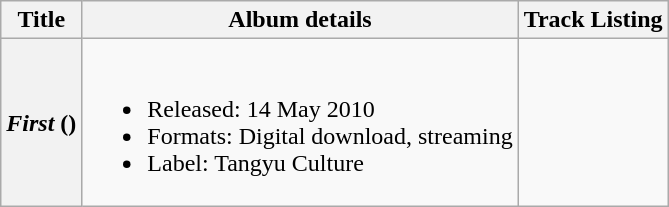<table class="wikitable plainrowheaders">
<tr>
<th align="left">Title</th>
<th align="left">Album details</th>
<th>Track Listing</th>
</tr>
<tr>
<th scope="row"><em>First</em> ()</th>
<td><br><ul><li>Released: 14 May 2010</li><li>Formats: Digital download, streaming</li><li>Label: Tangyu Culture</li></ul></td>
<td><br></td>
</tr>
</table>
